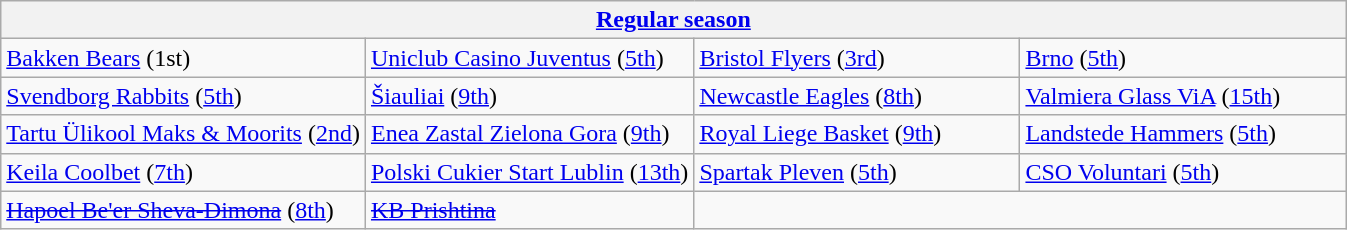<table class="wikitable" style="white-space: nowrap;">
<tr>
<th colspan="4"><a href='#'>Regular season</a></th>
</tr>
<tr>
<td width="210"> <a href='#'>Bakken Bears</a> (1st)</td>
<td width="210"> <a href='#'>Uniclub Casino Juventus</a> (<a href='#'>5th</a>)</td>
<td width="210"> <a href='#'>Bristol Flyers</a> (<a href='#'>3rd</a>)</td>
<td width="210"> <a href='#'>Brno</a> (<a href='#'>5th</a>)</td>
</tr>
<tr>
<td width="210"> <a href='#'>Svendborg Rabbits</a> (<a href='#'>5th</a>)</td>
<td width="210"> <a href='#'>Šiauliai</a> (<a href='#'>9th</a>)</td>
<td width="210"> <a href='#'>Newcastle Eagles</a> (<a href='#'>8th</a>)</td>
<td width="210"> <a href='#'>Valmiera Glass ViA</a> (<a href='#'>15th</a>)</td>
</tr>
<tr>
<td width="210"> <a href='#'>Tartu Ülikool Maks & Moorits</a> (<a href='#'>2nd</a>)</td>
<td width="210"> <a href='#'>Enea Zastal Zielona Gora</a> (<a href='#'>9th</a>)</td>
<td width="210"> <a href='#'>Royal Liege Basket</a> (<a href='#'>9th</a>)</td>
<td width="210"> <a href='#'>Landstede Hammers</a> (<a href='#'>5th</a>)</td>
</tr>
<tr>
<td width="210"> <a href='#'>Keila Coolbet</a> (<a href='#'>7th</a>)</td>
<td width="210"> <a href='#'>Polski Cukier Start Lublin</a> (<a href='#'>13th</a>)</td>
<td width="210"> <a href='#'>Spartak Pleven</a> (<a href='#'>5th</a>)</td>
<td width="210"> <a href='#'>CSO Voluntari</a> (<a href='#'>5th</a>)</td>
</tr>
<tr>
<td> <a href='#'><s>Hapoel Be'er Sheva-Dimona</s></a> (<a href='#'>8th</a>)</td>
<td> <a href='#'><s>KB Prishtina</s></a></td>
</tr>
</table>
